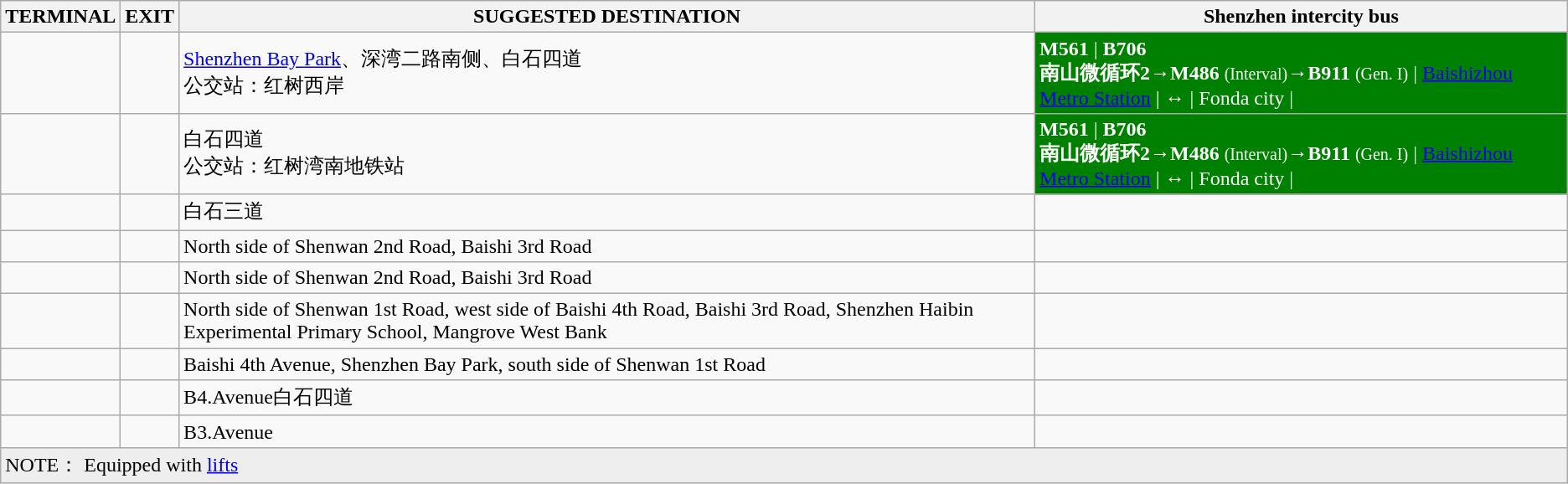<table class="wikitable">
<tr>
<th>TERMINAL</th>
<th>EXIT</th>
<th>SUGGESTED DESTINATION</th>
<th>Shenzhen intercity bus</th>
</tr>
<tr>
<td align="center"><span> </span></td>
<td></td>
<td><a href='#'>Shenzhen Bay Park</a>、深湾二路南侧、白石四道<br>公交站：红树西岸</td>
<td span style="background:green;color:white"><strong>M561</strong> | <strong>B706</strong><br><strong>南山微循环2</strong>→<strong>M486</strong> <small>(Interval)</small>→<strong>B911</strong> <small>(Gen. I)</small> | <a href='#'>Baishizhou Metro Station</a> | ↔ | Fonda city |</td>
</tr>
<tr>
<td align="center"><span>  </span></td>
<td></td>
<td>白石四道<br>公交站：红树湾南地铁站</td>
<td span style="background:green;color:white"><strong>M561</strong> | <strong>B706</strong><br><strong>南山微循环2</strong>→<strong>M486</strong> <small>(Interval)</small>→<strong>B911</strong> <small>(Gen. I)</small> | <a href='#'>Baishizhou Metro Station</a> | ↔ | Fonda city |</td>
</tr>
<tr>
<td align="center"><span> </span></td>
<td></td>
<td>白石三道</td>
<td></td>
</tr>
<tr>
<td align="center"><span> </span></td>
<td></td>
<td>North side of Shenwan 2nd Road, Baishi 3rd Road</td>
<td></td>
</tr>
<tr>
<td align="center"><span> </span></td>
<td></td>
<td>North side of Shenwan 2nd Road, Baishi 3rd Road</td>
<td></td>
</tr>
<tr>
<td align="center"><span> </span></td>
<td></td>
<td>North side of Shenwan 1st Road, west side of Baishi 4th Road, Baishi 3rd Road, Shenzhen Haibin Experimental Primary School, Mangrove West Bank</td>
<td></td>
</tr>
<tr>
<td align="center"><span> </span></td>
<td></td>
<td>Baishi 4th Avenue, Shenzhen Bay Park, south side of Shenwan 1st Road</td>
<td></td>
</tr>
<tr>
<td align="center"><span> </span></td>
<td></td>
<td>B4.Avenue白石四道</td>
<td></td>
</tr>
<tr>
<td align="center"><span> </span></td>
<td></td>
<td>B3.Avenue</td>
<td></td>
</tr>
<tr>
<td bgcolor="#EEEEEE" colspan=4>NOTE： Equipped with <a href='#'>lifts</a></td>
</tr>
</table>
